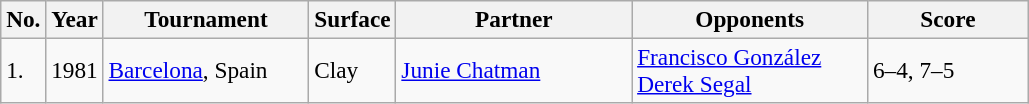<table class="sortable wikitable" style=font-size:97%>
<tr>
<th width=20>No.</th>
<th width=30>Year</th>
<th width=130>Tournament</th>
<th width=50>Surface</th>
<th width=150>Partner</th>
<th width=150>Opponents</th>
<th style="width:100px" class="unsortable">Score</th>
</tr>
<tr>
<td>1.</td>
<td>1981</td>
<td><a href='#'>Barcelona</a>, Spain</td>
<td>Clay</td>
<td> <a href='#'>Junie Chatman</a></td>
<td> <a href='#'>Francisco González</a><br> <a href='#'>Derek Segal</a></td>
<td>6–4, 7–5</td>
</tr>
</table>
